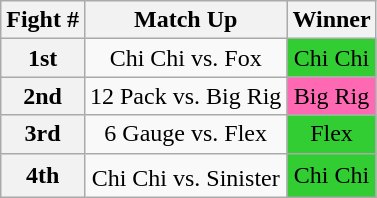<table class="wikitable" style="text-align:center">
<tr>
<th>Fight #</th>
<th>Match Up</th>
<th>Winner</th>
</tr>
<tr>
<th>1st</th>
<td>Chi Chi vs. Fox</td>
<td bgcolor="limegreen">Chi Chi</td>
</tr>
<tr>
<th>2nd</th>
<td>12 Pack vs. Big Rig</td>
<td bgcolor="hotpink">Big Rig</td>
</tr>
<tr>
<th>3rd</th>
<td>6 Gauge vs. Flex</td>
<td bgcolor="limegreen">Flex</td>
</tr>
<tr>
<th>4th</th>
<td>Chi Chi vs. Sinister<sup></sup></td>
<td bgcolor="limegreen">Chi Chi</td>
</tr>
</table>
